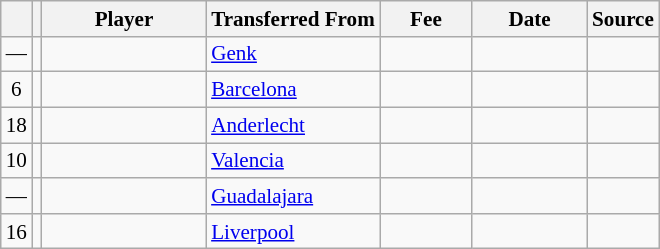<table class="wikitable plainrowheaders sortable" style="font-size:88%">
<tr>
<th></th>
<th></th>
<th scope=col width=103><strong>Player</strong></th>
<th><strong>Transferred From</strong></th>
<th scope=col width=55><strong>Fee</strong></th>
<th scope=col width=70><strong>Date</strong></th>
<th><strong>Source</strong></th>
</tr>
<tr>
<td align=center>—</td>
<td align=center></td>
<td></td>
<td> <a href='#'>Genk</a></td>
<td></td>
<td></td>
<td></td>
</tr>
<tr>
<td align=center>6</td>
<td align=center></td>
<td></td>
<td> <a href='#'>Barcelona</a></td>
<td></td>
<td></td>
<td></td>
</tr>
<tr>
<td align=center>18</td>
<td align=center></td>
<td></td>
<td> <a href='#'>Anderlecht</a></td>
<td></td>
<td></td>
<td></td>
</tr>
<tr>
<td align=center>10</td>
<td align=center></td>
<td></td>
<td> <a href='#'>Valencia</a></td>
<td></td>
<td></td>
<td></td>
</tr>
<tr>
<td align=center>—</td>
<td align=center></td>
<td></td>
<td> <a href='#'>Guadalajara</a></td>
<td></td>
<td></td>
<td></td>
</tr>
<tr>
<td align=center>16</td>
<td align=center></td>
<td></td>
<td> <a href='#'>Liverpool</a></td>
<td></td>
<td></td>
<td></td>
</tr>
</table>
